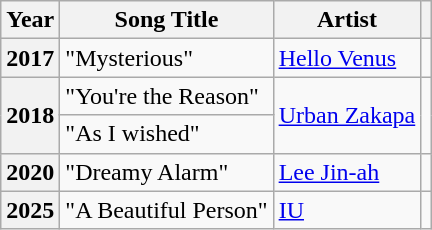<table class="wikitable plainrowheaders sortable">
<tr>
<th scope="col">Year</th>
<th scope="col">Song Title</th>
<th scope="col">Artist</th>
<th scope="col" class="unsortable"></th>
</tr>
<tr>
<th scope="row">2017</th>
<td>"Mysterious"</td>
<td><a href='#'>Hello Venus</a></td>
<td style="text-align:center"></td>
</tr>
<tr>
<th scope="row" rowspan="2">2018</th>
<td>"You're the Reason"</td>
<td rowspan="2"><a href='#'>Urban Zakapa</a></td>
<td style="text-align:center" rowspan="2"></td>
</tr>
<tr>
<td>"As I wished"</td>
</tr>
<tr>
<th scope="row">2020</th>
<td>"Dreamy Alarm"</td>
<td><a href='#'>Lee Jin-ah</a></td>
<td style="text-align:center"></td>
</tr>
<tr>
<th scope="row">2025</th>
<td>"A Beautiful Person"</td>
<td><a href='#'>IU</a></td>
<td style="text-align:center"></td>
</tr>
</table>
